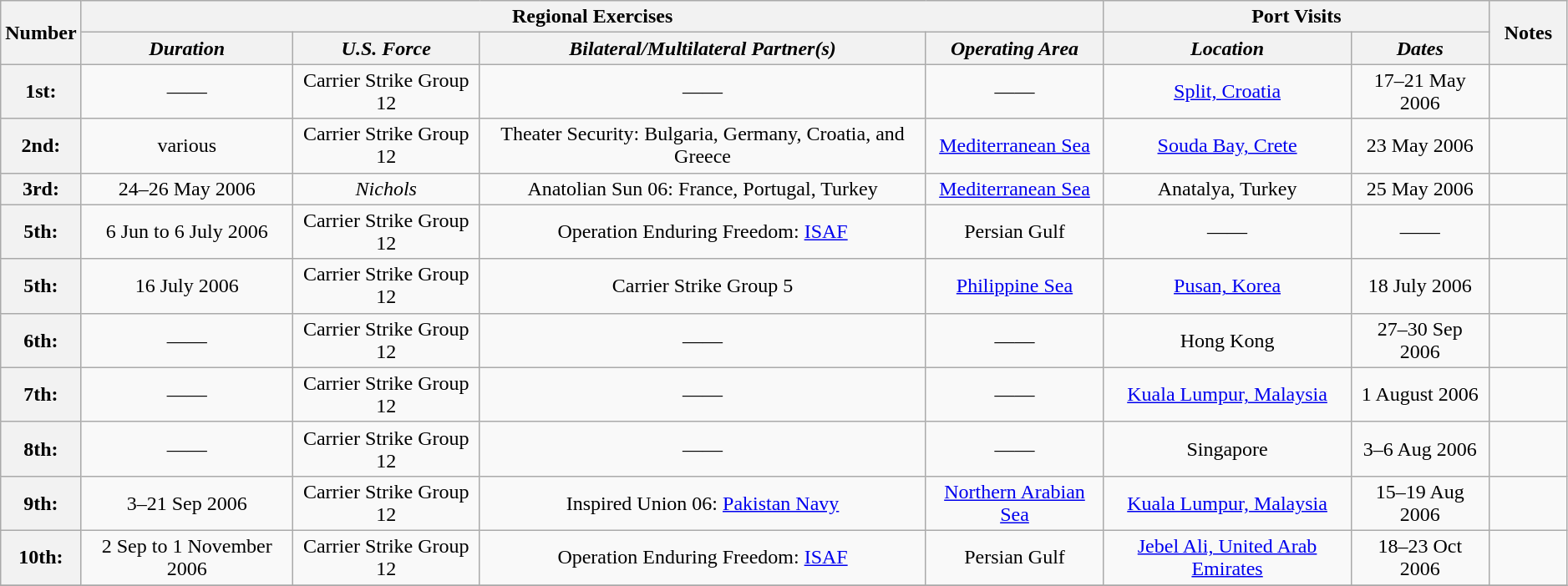<table class="wikitable" style="text-align:center" width=99%>
<tr>
<th rowspan="2" width="5%">Number</th>
<th colspan="4" align="center">Regional Exercises</th>
<th colspan="2" align="center">Port Visits</th>
<th rowspan="2" width="5%">Notes</th>
</tr>
<tr>
<th align="center"><em>Duration</em></th>
<th align="center"><em>U.S. Force</em></th>
<th align="center"><em>Bilateral/Multilateral Partner(s)</em></th>
<th align="center"><em>Operating Area</em></th>
<th align="center"><em>Location</em></th>
<th align="center"><em>Dates</em></th>
</tr>
<tr>
<th>1st:</th>
<td>——</td>
<td>Carrier Strike Group 12</td>
<td>——</td>
<td>——</td>
<td><a href='#'>Split, Croatia</a></td>
<td>17–21 May 2006</td>
<td></td>
</tr>
<tr>
<th>2nd:</th>
<td>various</td>
<td>Carrier Strike Group 12</td>
<td>Theater Security: Bulgaria, Germany, Croatia, and Greece</td>
<td><a href='#'>Mediterranean Sea</a></td>
<td><a href='#'>Souda Bay, Crete</a></td>
<td>23 May 2006</td>
<td></td>
</tr>
<tr>
<th>3rd:</th>
<td>24–26 May 2006</td>
<td><em>Nichols</em></td>
<td>Anatolian Sun 06: France, Portugal, Turkey</td>
<td><a href='#'>Mediterranean Sea</a></td>
<td>Anatalya, Turkey</td>
<td>25 May 2006</td>
<td></td>
</tr>
<tr>
<th>5th:</th>
<td>6 Jun to 6 July 2006</td>
<td>Carrier Strike Group 12</td>
<td>Operation Enduring Freedom: <a href='#'>ISAF</a></td>
<td>Persian Gulf</td>
<td>——</td>
<td>——</td>
<td></td>
</tr>
<tr>
<th>5th:</th>
<td>16 July 2006</td>
<td>Carrier Strike Group 12</td>
<td>Carrier Strike Group 5</td>
<td><a href='#'>Philippine Sea</a></td>
<td><a href='#'>Pusan, Korea</a></td>
<td>18 July 2006</td>
<td></td>
</tr>
<tr>
<th>6th:</th>
<td>——</td>
<td>Carrier Strike Group 12</td>
<td>——</td>
<td>——</td>
<td>Hong Kong</td>
<td>27–30 Sep 2006</td>
<td></td>
</tr>
<tr>
<th>7th:</th>
<td>——</td>
<td>Carrier Strike Group 12</td>
<td>——</td>
<td>——</td>
<td><a href='#'>Kuala Lumpur, Malaysia</a></td>
<td>1 August 2006</td>
<td></td>
</tr>
<tr>
<th>8th:</th>
<td>——</td>
<td>Carrier Strike Group 12</td>
<td>——</td>
<td>——</td>
<td>Singapore</td>
<td>3–6 Aug 2006</td>
<td></td>
</tr>
<tr>
<th>9th:</th>
<td>3–21 Sep 2006</td>
<td>Carrier Strike Group 12</td>
<td>Inspired Union 06: <a href='#'>Pakistan Navy</a></td>
<td><a href='#'>Northern Arabian Sea</a></td>
<td><a href='#'>Kuala Lumpur, Malaysia</a></td>
<td>15–19 Aug 2006</td>
<td></td>
</tr>
<tr>
<th>10th:</th>
<td>2 Sep to 1 November 2006</td>
<td>Carrier Strike Group 12</td>
<td>Operation Enduring Freedom: <a href='#'>ISAF</a></td>
<td>Persian Gulf</td>
<td><a href='#'>Jebel Ali, United Arab Emirates</a></td>
<td>18–23 Oct 2006</td>
<td></td>
</tr>
<tr>
</tr>
</table>
